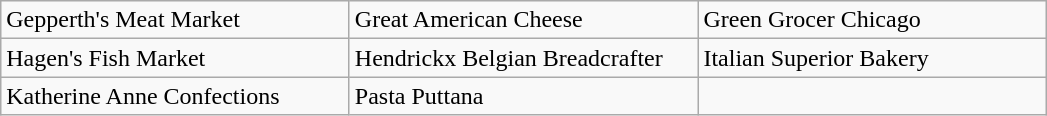<table class="wikitable">
<tr>
<td width="225pt">Gepperth's Meat Market</td>
<td width="225pt">Great American Cheese</td>
<td width="225pt">Green Grocer Chicago</td>
</tr>
<tr>
<td>Hagen's Fish Market</td>
<td>Hendrickx Belgian Breadcrafter</td>
<td>Italian Superior Bakery</td>
</tr>
<tr>
<td>Katherine Anne Confections</td>
<td>Pasta Puttana</td>
<td></td>
</tr>
</table>
